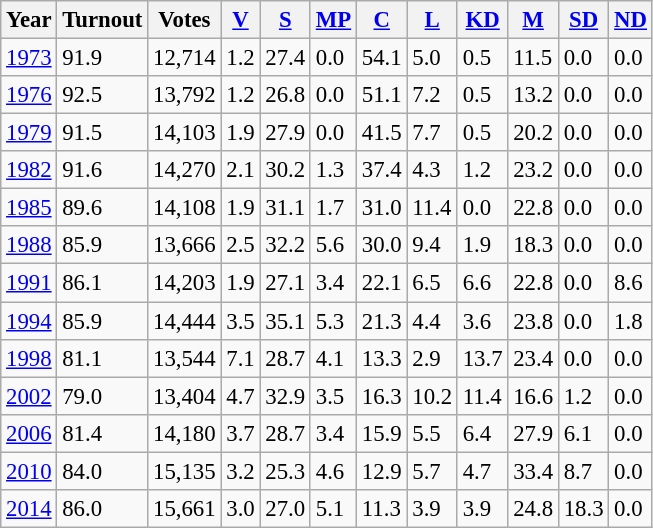<table class="wikitable sortable" style="font-size: 95%;">
<tr>
<th>Year</th>
<th>Turnout</th>
<th>Votes</th>
<th><a href='#'>V</a></th>
<th><a href='#'>S</a></th>
<th><a href='#'>MP</a></th>
<th><a href='#'>C</a></th>
<th><a href='#'>L</a></th>
<th><a href='#'>KD</a></th>
<th><a href='#'>M</a></th>
<th><a href='#'>SD</a></th>
<th><a href='#'>ND</a></th>
</tr>
<tr>
<td><a href='#'>1973</a></td>
<td>91.9</td>
<td>12,714</td>
<td>1.2</td>
<td>27.4</td>
<td>0.0</td>
<td>54.1</td>
<td>5.0</td>
<td>0.5</td>
<td>11.5</td>
<td>0.0</td>
<td>0.0</td>
</tr>
<tr>
<td><a href='#'>1976</a></td>
<td>92.5</td>
<td>13,792</td>
<td>1.2</td>
<td>26.8</td>
<td>0.0</td>
<td>51.1</td>
<td>7.2</td>
<td>0.5</td>
<td>13.2</td>
<td>0.0</td>
<td>0.0</td>
</tr>
<tr>
<td><a href='#'>1979</a></td>
<td>91.5</td>
<td>14,103</td>
<td>1.9</td>
<td>27.9</td>
<td>0.0</td>
<td>41.5</td>
<td>7.7</td>
<td>0.5</td>
<td>20.2</td>
<td>0.0</td>
<td>0.0</td>
</tr>
<tr>
<td><a href='#'>1982</a></td>
<td>91.6</td>
<td>14,270</td>
<td>2.1</td>
<td>30.2</td>
<td>1.3</td>
<td>37.4</td>
<td>4.3</td>
<td>1.2</td>
<td>23.2</td>
<td>0.0</td>
<td>0.0</td>
</tr>
<tr>
<td><a href='#'>1985</a></td>
<td>89.6</td>
<td>14,108</td>
<td>1.9</td>
<td>31.1</td>
<td>1.7</td>
<td>31.0</td>
<td>11.4</td>
<td>0.0</td>
<td>22.8</td>
<td>0.0</td>
<td>0.0</td>
</tr>
<tr>
<td><a href='#'>1988</a></td>
<td>85.9</td>
<td>13,666</td>
<td>2.5</td>
<td>32.2</td>
<td>5.6</td>
<td>30.0</td>
<td>9.4</td>
<td>1.9</td>
<td>18.3</td>
<td>0.0</td>
<td>0.0</td>
</tr>
<tr>
<td><a href='#'>1991</a></td>
<td>86.1</td>
<td>14,203</td>
<td>1.9</td>
<td>27.1</td>
<td>3.4</td>
<td>22.1</td>
<td>6.5</td>
<td>6.6</td>
<td>22.8</td>
<td>0.0</td>
<td>8.6</td>
</tr>
<tr>
<td><a href='#'>1994</a></td>
<td>85.9</td>
<td>14,444</td>
<td>3.5</td>
<td>35.1</td>
<td>5.3</td>
<td>21.3</td>
<td>4.4</td>
<td>3.6</td>
<td>23.8</td>
<td>0.0</td>
<td>1.8</td>
</tr>
<tr>
<td><a href='#'>1998</a></td>
<td>81.1</td>
<td>13,544</td>
<td>7.1</td>
<td>28.7</td>
<td>4.1</td>
<td>13.3</td>
<td>2.9</td>
<td>13.7</td>
<td>23.4</td>
<td>0.0</td>
<td>0.0</td>
</tr>
<tr>
<td><a href='#'>2002</a></td>
<td>79.0</td>
<td>13,404</td>
<td>4.7</td>
<td>32.9</td>
<td>3.5</td>
<td>16.3</td>
<td>10.2</td>
<td>11.4</td>
<td>16.6</td>
<td>1.2</td>
<td>0.0</td>
</tr>
<tr>
<td><a href='#'>2006</a></td>
<td>81.4</td>
<td>14,180</td>
<td>3.7</td>
<td>28.7</td>
<td>3.4</td>
<td>15.9</td>
<td>5.5</td>
<td>6.4</td>
<td>27.9</td>
<td>6.1</td>
<td>0.0</td>
</tr>
<tr>
<td><a href='#'>2010</a></td>
<td>84.0</td>
<td>15,135</td>
<td>3.2</td>
<td>25.3</td>
<td>4.6</td>
<td>12.9</td>
<td>5.7</td>
<td>4.7</td>
<td>33.4</td>
<td>8.7</td>
<td>0.0</td>
</tr>
<tr>
<td><a href='#'>2014</a></td>
<td>86.0</td>
<td>15,661</td>
<td>3.0</td>
<td>27.0</td>
<td>5.1</td>
<td>11.3</td>
<td>3.9</td>
<td>3.9</td>
<td>24.8</td>
<td>18.3</td>
<td>0.0</td>
</tr>
</table>
